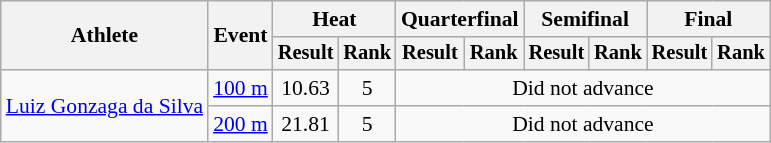<table class="wikitable" style="font-size:90%">
<tr>
<th rowspan="2">Athlete</th>
<th rowspan="2">Event</th>
<th colspan="2">Heat</th>
<th colspan="2">Quarterfinal</th>
<th colspan="2">Semifinal</th>
<th colspan="2">Final</th>
</tr>
<tr style="font-size:95%">
<th>Result</th>
<th>Rank</th>
<th>Result</th>
<th>Rank</th>
<th>Result</th>
<th>Rank</th>
<th>Result</th>
<th>Rank</th>
</tr>
<tr align=center>
<td align=left rowspan="3"><a href='#'>Luiz Gonzaga da Silva</a></td>
<td align=left><a href='#'>100 m</a></td>
<td>10.63</td>
<td>5</td>
<td colspan=6>Did not advance</td>
</tr>
<tr align=center>
<td align=left><a href='#'>200 m</a></td>
<td>21.81</td>
<td>5</td>
<td colspan=6>Did not advance</td>
</tr>
</table>
